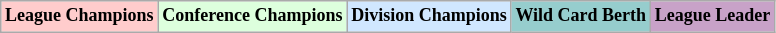<table class="wikitable"  style="font-size:75%;">
<tr>
<td style="text-align:center; background:#fcc;"><strong>League Champions</strong></td>
<td style="text-align:center; background:#dfd;"><strong>Conference Champions</strong></td>
<td style="text-align:center; background:#d0e7ff;"><strong>Division Champions</strong></td>
<td style="text-align:center; background:#96cdcd;"><strong>Wild Card Berth</strong></td>
<td style="text-align:center; background:#c8a2c8;"><strong>League Leader</strong></td>
</tr>
</table>
